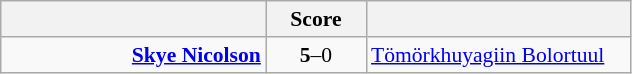<table class="wikitable" style="text-align: center; font-size:90% ">
<tr>
<th align="right" width="170"></th>
<th width="60">Score</th>
<th align="left" width="170"></th>
</tr>
<tr>
<td align=right><strong><a href='#'>Skye Nicolson</a></strong> </td>
<td align=center><strong>5</strong>–0</td>
<td align=left> <a href='#'>Tömörkhuyagiin Bolortuul</a></td>
</tr>
</table>
